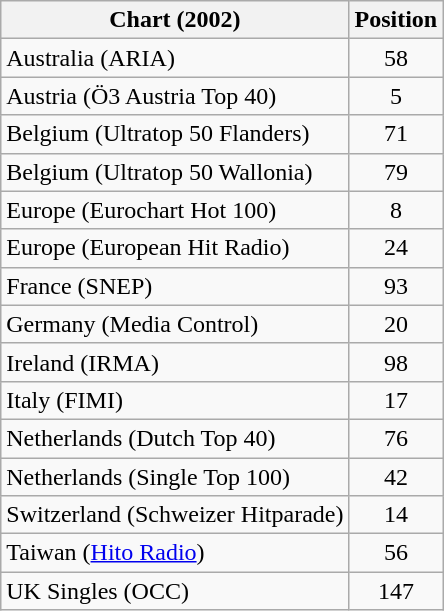<table class="wikitable sortable">
<tr>
<th>Chart (2002)</th>
<th>Position</th>
</tr>
<tr>
<td>Australia (ARIA)</td>
<td align="center">58</td>
</tr>
<tr>
<td>Austria (Ö3 Austria Top 40)</td>
<td align="center">5</td>
</tr>
<tr>
<td>Belgium (Ultratop 50 Flanders)</td>
<td align="center">71</td>
</tr>
<tr>
<td>Belgium (Ultratop 50 Wallonia)</td>
<td align="center">79</td>
</tr>
<tr>
<td>Europe (Eurochart Hot 100)</td>
<td align="center">8</td>
</tr>
<tr>
<td>Europe (European Hit Radio)</td>
<td align="center">24</td>
</tr>
<tr>
<td>France (SNEP)</td>
<td align="center">93</td>
</tr>
<tr>
<td>Germany (Media Control)</td>
<td align="center">20</td>
</tr>
<tr>
<td>Ireland (IRMA)</td>
<td align="center">98</td>
</tr>
<tr>
<td>Italy (FIMI)</td>
<td align="center">17</td>
</tr>
<tr>
<td>Netherlands (Dutch Top 40)</td>
<td align="center">76</td>
</tr>
<tr>
<td>Netherlands (Single Top 100)</td>
<td align="center">42</td>
</tr>
<tr>
<td>Switzerland (Schweizer Hitparade)</td>
<td align="center">14</td>
</tr>
<tr>
<td>Taiwan (<a href='#'>Hito Radio</a>)</td>
<td align="center">56</td>
</tr>
<tr>
<td>UK Singles (OCC)</td>
<td align="center">147</td>
</tr>
</table>
